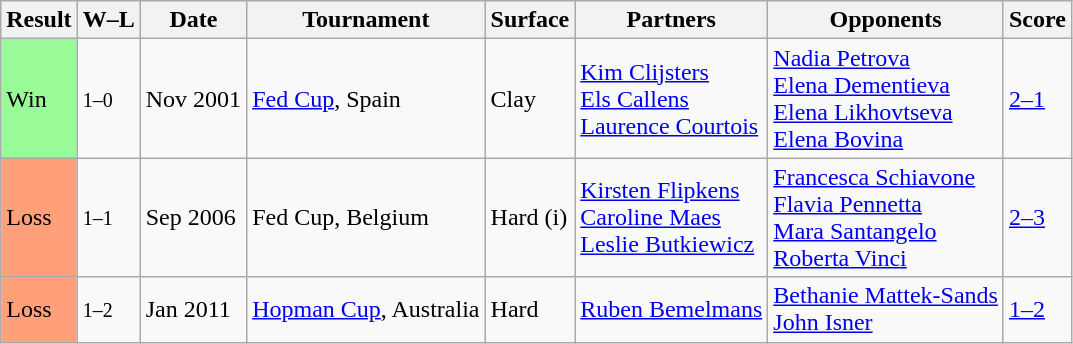<table class="sortable wikitable">
<tr>
<th>Result</th>
<th class="unsortable">W–L</th>
<th>Date</th>
<th>Tournament</th>
<th>Surface</th>
<th>Partners</th>
<th>Opponents</th>
<th class="unsortable">Score</th>
</tr>
<tr>
<td bgcolor="98FB98">Win</td>
<td><small>1–0</small></td>
<td>Nov 2001</td>
<td><a href='#'>Fed Cup</a>, Spain</td>
<td>Clay</td>
<td> <a href='#'>Kim Clijsters</a><br> <a href='#'>Els Callens</a><br> <a href='#'>Laurence Courtois</a></td>
<td> <a href='#'>Nadia Petrova</a><br> <a href='#'>Elena Dementieva</a><br> <a href='#'>Elena Likhovtseva</a><br> <a href='#'>Elena Bovina</a></td>
<td><a href='#'>2–1</a></td>
</tr>
<tr>
<td bgcolor="#ffa07a">Loss</td>
<td><small>1–1</small></td>
<td>Sep 2006</td>
<td>Fed Cup, Belgium</td>
<td>Hard (i)</td>
<td> <a href='#'>Kirsten Flipkens</a><br> <a href='#'>Caroline Maes</a><br> <a href='#'>Leslie Butkiewicz</a></td>
<td> <a href='#'>Francesca Schiavone</a><br> <a href='#'>Flavia Pennetta</a><br> <a href='#'>Mara Santangelo</a><br> <a href='#'>Roberta Vinci</a></td>
<td><a href='#'>2–3</a></td>
</tr>
<tr>
<td bgcolor="#ffa07a">Loss</td>
<td><small>1–2</small></td>
<td>Jan 2011</td>
<td><a href='#'>Hopman Cup</a>, Australia</td>
<td>Hard</td>
<td> <a href='#'>Ruben Bemelmans</a></td>
<td> <a href='#'>Bethanie Mattek-Sands</a><br> <a href='#'>John Isner</a></td>
<td><a href='#'>1–2</a></td>
</tr>
</table>
